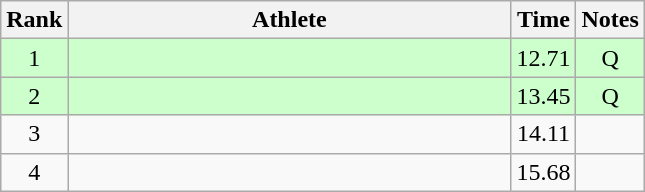<table class="wikitable" style="text-align:center">
<tr>
<th>Rank</th>
<th Style="width:18em">Athlete</th>
<th>Time</th>
<th>Notes</th>
</tr>
<tr style="background:#cfc">
<td>1</td>
<td style="text-align:left"></td>
<td>12.71</td>
<td>Q</td>
</tr>
<tr style="background:#cfc">
<td>2</td>
<td style="text-align:left"></td>
<td>13.45</td>
<td>Q</td>
</tr>
<tr>
<td>3</td>
<td style="text-align:left"></td>
<td>14.11</td>
<td></td>
</tr>
<tr>
<td>4</td>
<td style="text-align:left"></td>
<td>15.68</td>
<td></td>
</tr>
</table>
